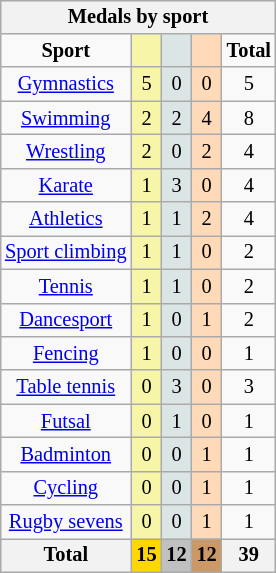<table class="wikitable" style="font-size:85%; float:right;">
<tr style="background:#efefef;">
<th colspan=7>Medals by sport</th>
</tr>
<tr align=center>
<td><strong>Sport</strong></td>
<td style="background:#f7f6a8;"></td>
<td style="background:#dce5e5;"></td>
<td style="background:#ffdab9;"></td>
<td><strong>Total</strong></td>
</tr>
<tr align=center>
<td><a href='#'>Gymnastics</a></td>
<td style="background:#f7f6a8;">5</td>
<td style="background:#dce5e5;">0</td>
<td style="background:#ffdab9;">0</td>
<td>5</td>
</tr>
<tr align=center>
<td><a href='#'>Swimming</a></td>
<td style="background:#f7f6a8;">2</td>
<td style="background:#dce5e5;">2</td>
<td style="background:#ffdab9;">4</td>
<td>8</td>
</tr>
<tr align=center>
<td><a href='#'>Wrestling</a></td>
<td style="background:#f7f6a8;">2</td>
<td style="background:#dce5e5;">0</td>
<td style="background:#ffdab9;">2</td>
<td>4</td>
</tr>
<tr align=center>
<td><a href='#'>Karate</a></td>
<td style="background:#f7f6a8;">1</td>
<td style="background:#dce5e5;">3</td>
<td style="background:#ffdab9;">0</td>
<td>4</td>
</tr>
<tr align=center>
<td><a href='#'>Athletics</a></td>
<td style="background:#f7f6a8;">1</td>
<td style="background:#dce5e5;">1</td>
<td style="background:#ffdab9;">2</td>
<td>4</td>
</tr>
<tr align=center>
<td><a href='#'>Sport climbing</a></td>
<td style="background:#f7f6a8;">1</td>
<td style="background:#dce5e5;">1</td>
<td style="background:#ffdab9;">0</td>
<td>2</td>
</tr>
<tr align=center>
<td><a href='#'>Tennis</a></td>
<td style="background:#f7f6a8;">1</td>
<td style="background:#dce5e5;">1</td>
<td style="background:#ffdab9;">0</td>
<td>2</td>
</tr>
<tr align=center>
<td><a href='#'>Dancesport</a></td>
<td style="background:#f7f6a8;">1</td>
<td style="background:#dce5e5;">0</td>
<td style="background:#ffdab9;">1</td>
<td>2</td>
</tr>
<tr align=center>
<td><a href='#'>Fencing</a></td>
<td style="background:#f7f6a8;">1</td>
<td style="background:#dce5e5;">0</td>
<td style="background:#ffdab9;">0</td>
<td>1</td>
</tr>
<tr align=center>
<td><a href='#'>Table tennis</a></td>
<td style="background:#f7f6a8;">0</td>
<td style="background:#dce5e5;">3</td>
<td style="background:#ffdab9;">0</td>
<td>3</td>
</tr>
<tr align=center>
<td><a href='#'>Futsal</a></td>
<td style="background:#f7f6a8;">0</td>
<td style="background:#dce5e5;">1</td>
<td style="background:#ffdab9;">0</td>
<td>1</td>
</tr>
<tr align=center>
<td><a href='#'>Badminton</a></td>
<td style="background:#f7f6a8;">0</td>
<td style="background:#dce5e5;">0</td>
<td style="background:#ffdab9;">1</td>
<td>1</td>
</tr>
<tr align=center>
<td><a href='#'>Cycling</a></td>
<td style="background:#f7f6a8;">0</td>
<td style="background:#dce5e5;">0</td>
<td style="background:#ffdab9;">1</td>
<td>1</td>
</tr>
<tr align=center>
<td><a href='#'>Rugby sevens</a></td>
<td style="background:#f7f6a8;">0</td>
<td style="background:#dce5e5;">0</td>
<td style="background:#ffdab9;">1</td>
<td>1</td>
</tr>
<tr align=center>
<th>Total</th>
<th style="background:gold;">15</th>
<th style="background:silver;">12</th>
<th style="background:#c96;">12</th>
<th>39</th>
</tr>
</table>
